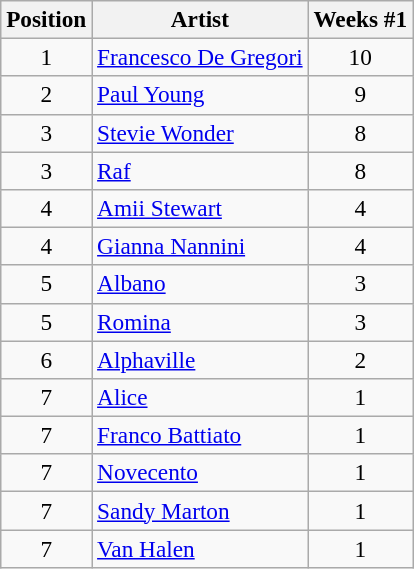<table class="wikitable sortable" style="font-size:97%;">
<tr>
<th>Position</th>
<th>Artist</th>
<th>Weeks #1</th>
</tr>
<tr>
<td align="center">1</td>
<td><a href='#'>Francesco De Gregori</a></td>
<td align="center">10</td>
</tr>
<tr>
<td align="center">2</td>
<td><a href='#'>Paul Young</a></td>
<td align="center">9</td>
</tr>
<tr>
<td align="center">3</td>
<td><a href='#'>Stevie Wonder</a></td>
<td align="center">8</td>
</tr>
<tr>
<td align="center">3</td>
<td><a href='#'>Raf</a></td>
<td align="center">8</td>
</tr>
<tr>
<td align="center">4</td>
<td><a href='#'>Amii Stewart</a></td>
<td align="center">4</td>
</tr>
<tr>
<td align="center">4</td>
<td><a href='#'>Gianna Nannini</a></td>
<td align="center">4</td>
</tr>
<tr>
<td align="center">5</td>
<td><a href='#'>Albano</a></td>
<td align="center">3</td>
</tr>
<tr>
<td align="center">5</td>
<td><a href='#'>Romina</a></td>
<td align="center">3</td>
</tr>
<tr>
<td align="center">6</td>
<td><a href='#'>Alphaville</a></td>
<td align="center">2</td>
</tr>
<tr>
<td align="center">7</td>
<td><a href='#'>Alice</a></td>
<td align="center">1</td>
</tr>
<tr>
<td align="center">7</td>
<td><a href='#'>Franco Battiato</a></td>
<td align="center">1</td>
</tr>
<tr>
<td align="center">7</td>
<td><a href='#'>Novecento</a></td>
<td align="center">1</td>
</tr>
<tr>
<td align="center">7</td>
<td><a href='#'>Sandy Marton</a></td>
<td align="center">1</td>
</tr>
<tr>
<td align="center">7</td>
<td><a href='#'>Van Halen</a></td>
<td align="center">1</td>
</tr>
</table>
